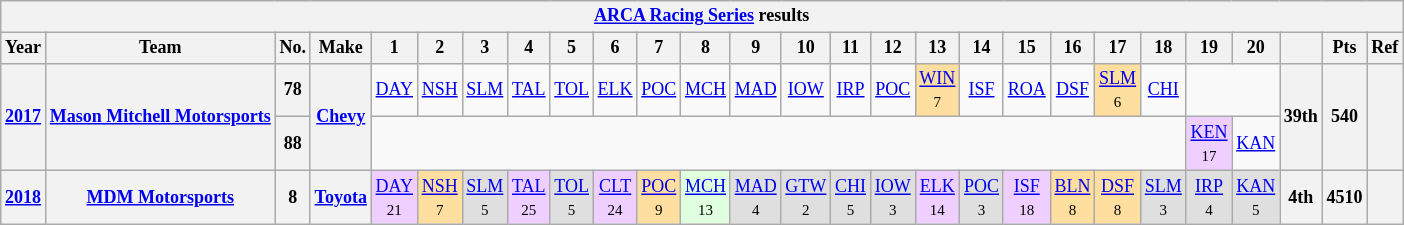<table class="wikitable" style="text-align:center; font-size:75%">
<tr>
<th colspan=27><a href='#'>ARCA Racing Series</a> results</th>
</tr>
<tr>
<th>Year</th>
<th>Team</th>
<th>No.</th>
<th>Make</th>
<th>1</th>
<th>2</th>
<th>3</th>
<th>4</th>
<th>5</th>
<th>6</th>
<th>7</th>
<th>8</th>
<th>9</th>
<th>10</th>
<th>11</th>
<th>12</th>
<th>13</th>
<th>14</th>
<th>15</th>
<th>16</th>
<th>17</th>
<th>18</th>
<th>19</th>
<th>20</th>
<th></th>
<th>Pts</th>
<th>Ref</th>
</tr>
<tr>
<th rowspan=2><a href='#'>2017</a></th>
<th rowspan=2><a href='#'>Mason Mitchell Motorsports</a></th>
<th>78</th>
<th rowspan=2><a href='#'>Chevy</a></th>
<td><a href='#'>DAY</a></td>
<td><a href='#'>NSH</a></td>
<td><a href='#'>SLM</a></td>
<td><a href='#'>TAL</a></td>
<td><a href='#'>TOL</a></td>
<td><a href='#'>ELK</a></td>
<td><a href='#'>POC</a></td>
<td><a href='#'>MCH</a></td>
<td><a href='#'>MAD</a></td>
<td><a href='#'>IOW</a></td>
<td><a href='#'>IRP</a></td>
<td><a href='#'>POC</a></td>
<td style="background:#FFDF9F;"><a href='#'>WIN</a><br><small>7</small></td>
<td><a href='#'>ISF</a></td>
<td><a href='#'>ROA</a></td>
<td><a href='#'>DSF</a></td>
<td style="background:#FFDF9F;"><a href='#'>SLM</a><br><small>6</small></td>
<td><a href='#'>CHI</a></td>
<td colspan=2></td>
<th rowspan=2>39th</th>
<th rowspan=2>540</th>
<th rowspan=2></th>
</tr>
<tr>
<th>88</th>
<td colspan=18></td>
<td style="background:#EFCFFF;"><a href='#'>KEN</a><br><small>17</small></td>
<td><a href='#'>KAN</a></td>
</tr>
<tr>
<th><a href='#'>2018</a></th>
<th><a href='#'>MDM Motorsports</a></th>
<th>8</th>
<th><a href='#'>Toyota</a></th>
<td style="background:#EFCFFF;"><a href='#'>DAY</a><br><small>21</small></td>
<td style="background:#FFDF9F;"><a href='#'>NSH</a><br><small>7</small></td>
<td style="background:#DFDFDF;"><a href='#'>SLM</a><br><small>5</small></td>
<td style="background:#EFCFFF;"><a href='#'>TAL</a><br><small>25</small></td>
<td style="background:#DFDFDF;"><a href='#'>TOL</a><br><small>5</small></td>
<td style="background:#EFCFFF;"><a href='#'>CLT</a><br><small>24</small></td>
<td style="background:#FFDF9F;"><a href='#'>POC</a><br><small>9</small></td>
<td style="background:#DFFFDF;"><a href='#'>MCH</a><br><small>13</small></td>
<td style="background:#DFDFDF;"><a href='#'>MAD</a><br><small>4</small></td>
<td style="background:#DFDFDF;"><a href='#'>GTW</a><br><small>2</small></td>
<td style="background:#DFDFDF;"><a href='#'>CHI</a><br><small>5</small></td>
<td style="background:#DFDFDF;"><a href='#'>IOW</a><br><small>3</small></td>
<td style="background:#EFCFFF;"><a href='#'>ELK</a><br><small>14</small></td>
<td style="background:#DFDFDF;"><a href='#'>POC</a><br><small>3</small></td>
<td style="background:#EFCFFF;"><a href='#'>ISF</a><br><small>18</small></td>
<td style="background:#FFDF9F;"><a href='#'>BLN</a><br><small>8</small></td>
<td style="background:#FFDF9F;"><a href='#'>DSF</a><br><small>8</small></td>
<td style="background:#DFDFDF;"><a href='#'>SLM</a><br><small>3</small></td>
<td style="background:#DFDFDF;"><a href='#'>IRP</a><br><small>4</small></td>
<td style="background:#DFDFDF;"><a href='#'>KAN</a><br><small>5</small></td>
<th>4th</th>
<th>4510</th>
<th></th>
</tr>
</table>
